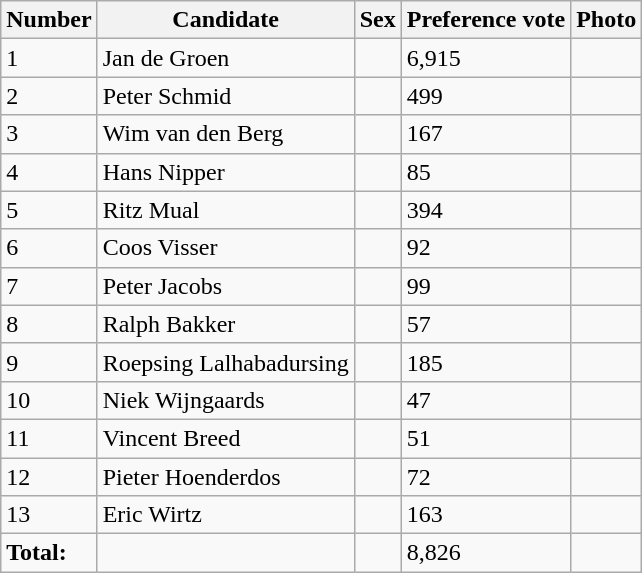<table class="wikitable vatop">
<tr>
<th>Number</th>
<th>Candidate</th>
<th>Sex</th>
<th>Preference vote</th>
<th>Photo</th>
</tr>
<tr>
<td>1</td>
<td>Jan de Groen</td>
<td></td>
<td>6,915</td>
<td></td>
</tr>
<tr>
<td>2</td>
<td>Peter Schmid</td>
<td></td>
<td>499</td>
<td></td>
</tr>
<tr>
<td>3</td>
<td>Wim van den Berg</td>
<td></td>
<td>167</td>
<td></td>
</tr>
<tr>
<td>4</td>
<td>Hans Nipper</td>
<td></td>
<td>85</td>
<td></td>
</tr>
<tr>
<td>5</td>
<td>Ritz Mual</td>
<td></td>
<td>394</td>
<td></td>
</tr>
<tr>
<td>6</td>
<td>Coos Visser</td>
<td></td>
<td>92</td>
<td></td>
</tr>
<tr>
<td>7</td>
<td>Peter Jacobs</td>
<td></td>
<td>99</td>
<td></td>
</tr>
<tr>
<td>8</td>
<td>Ralph Bakker</td>
<td></td>
<td>57</td>
<td></td>
</tr>
<tr>
<td>9</td>
<td>Roepsing Lalhabadursing</td>
<td></td>
<td>185</td>
<td></td>
</tr>
<tr>
<td>10</td>
<td>Niek Wijngaards</td>
<td></td>
<td>47</td>
<td></td>
</tr>
<tr>
<td>11</td>
<td>Vincent Breed</td>
<td></td>
<td>51</td>
<td></td>
</tr>
<tr>
<td>12</td>
<td>Pieter Hoenderdos</td>
<td></td>
<td>72</td>
<td></td>
</tr>
<tr>
<td>13</td>
<td>Eric Wirtz</td>
<td></td>
<td>163</td>
<td></td>
</tr>
<tr>
<td><strong>Total:</strong></td>
<td></td>
<td></td>
<td>8,826</td>
<td></td>
</tr>
</table>
